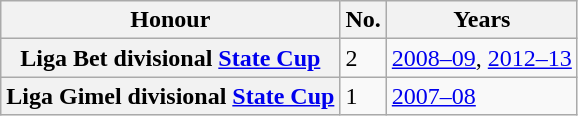<table class="wikitable plainrowheaders">
<tr>
<th scope=col>Honour</th>
<th scope=col>No.</th>
<th scope=col>Years</th>
</tr>
<tr>
<th scope=row>Liga Bet divisional <a href='#'>State Cup</a></th>
<td>2</td>
<td><a href='#'>2008–09</a>, <a href='#'>2012–13</a></td>
</tr>
<tr>
<th scope=row>Liga Gimel divisional <a href='#'>State Cup</a></th>
<td>1</td>
<td><a href='#'>2007–08</a></td>
</tr>
</table>
